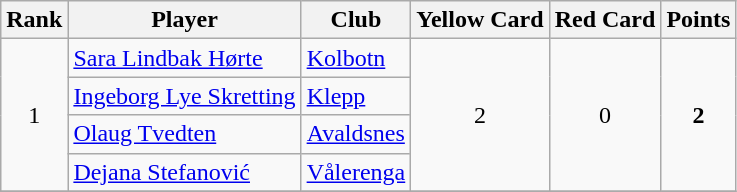<table class="wikitable sortable" style="text-align:center">
<tr>
<th>Rank</th>
<th>Player</th>
<th>Club</th>
<th>Yellow Card</th>
<th>Red Card</th>
<th>Points</th>
</tr>
<tr>
<td rowspan=4>1</td>
<td align="left"> <a href='#'>Sara Lindbak Hørte</a></td>
<td align="left"><a href='#'>Kolbotn</a></td>
<td rowspan=4>2</td>
<td rowspan=4>0</td>
<td rowspan=4><strong>2</strong></td>
</tr>
<tr>
<td align="left"> <a href='#'>Ingeborg Lye Skretting</a></td>
<td align="left"><a href='#'>Klepp</a></td>
</tr>
<tr>
<td align="left"> <a href='#'>Olaug Tvedten</a></td>
<td align="left"><a href='#'>Avaldsnes</a></td>
</tr>
<tr>
<td align="left"> <a href='#'>Dejana Stefanović</a></td>
<td align="left"><a href='#'>Vålerenga</a></td>
</tr>
<tr>
</tr>
</table>
